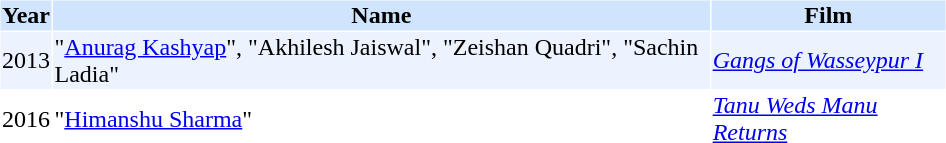<table cellspacing="1" cellpadding="1" border="0" style="width:50%;">
<tr style="background:#d1e4fd;">
<th>Year</th>
<th>Name</th>
<th>Film</th>
</tr>
<tr style="background:#edf3fe;">
<td>2013</td>
<td>"<a href='#'>Anurag Kashyap</a>", "Akhilesh Jaiswal", "Zeishan Quadri", "Sachin Ladia"</td>
<td><em><a href='#'>Gangs of Wasseypur I</a></em></td>
</tr>
<tr>
<td>2016</td>
<td>"<a href='#'>Himanshu Sharma</a>"</td>
<td><em><a href='#'>Tanu Weds Manu Returns</a></em></td>
</tr>
</table>
